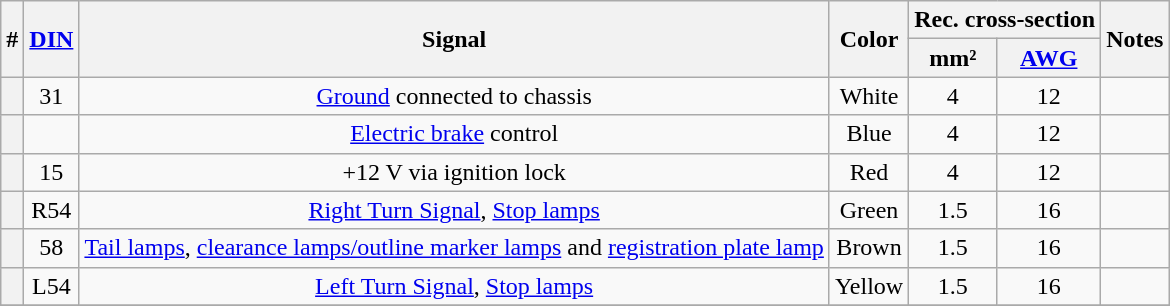<table class="wikitable sortable" style="text-align: center">
<tr>
<th rowspan="2">#</th>
<th rowspan="2"><a href='#'>DIN</a></th>
<th rowspan="2">Signal</th>
<th rowspan="2">Color</th>
<th colspan="2">Rec. cross-section</th>
<th rowspan="2">Notes</th>
</tr>
<tr>
<th>mm²</th>
<th><a href='#'>AWG</a></th>
</tr>
<tr>
<th></th>
<td>31</td>
<td><a href='#'>Ground</a> connected to chassis</td>
<td>White</td>
<td>4</td>
<td>12</td>
<td></td>
</tr>
<tr>
<th></th>
<td></td>
<td><a href='#'>Electric brake</a> control</td>
<td>Blue</td>
<td>4</td>
<td>12</td>
<td></td>
</tr>
<tr>
<th></th>
<td>15</td>
<td>+12 V via ignition lock</td>
<td>Red</td>
<td>4</td>
<td>12</td>
<td></td>
</tr>
<tr>
<th></th>
<td>R54</td>
<td><a href='#'>Right Turn Signal</a>, <a href='#'>Stop lamps</a></td>
<td>Green</td>
<td>1.5</td>
<td>16</td>
<td></td>
</tr>
<tr>
<th></th>
<td>58</td>
<td><a href='#'>Tail lamps</a>, <a href='#'>clearance lamps/outline marker lamps</a> and <a href='#'>registration plate lamp</a></td>
<td>Brown</td>
<td>1.5</td>
<td>16</td>
<td></td>
</tr>
<tr>
<th></th>
<td>L54</td>
<td><a href='#'>Left Turn Signal</a>, <a href='#'>Stop lamps</a></td>
<td>Yellow</td>
<td>1.5</td>
<td>16</td>
<td></td>
</tr>
<tr>
</tr>
</table>
